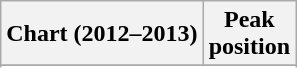<table class="wikitable sortable">
<tr>
<th>Chart (2012–2013)</th>
<th>Peak<br>position</th>
</tr>
<tr>
</tr>
<tr>
</tr>
<tr>
</tr>
<tr>
</tr>
</table>
